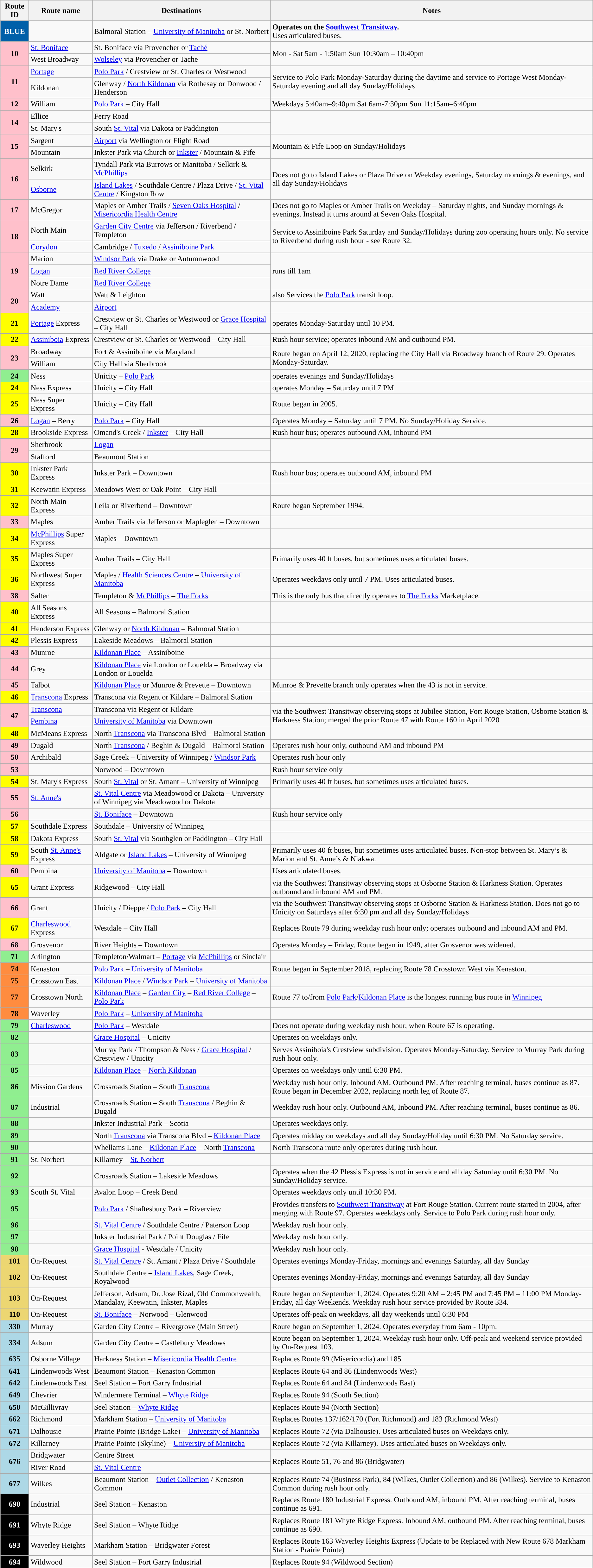<table class="wikitable">
<tr>
<th>Route ID</th>
<th>Route name</th>
<th>Destinations</th>
<th>Notes</th>
</tr>
<tr>
<th style="background: #0060A9; color: #FFFFFF;">BLUE</th>
<td></td>
<td>Balmoral Station – <a href='#'>University of Manitoba</a> or St. Norbert</td>
<td><strong>Operates on the <a href='#'>Southwest Transitway</a>.</strong><br>Uses articulated buses.</td>
</tr>
<tr>
<th style="background: pink;" rowspan="2">10</th>
<td><a href='#'>St. Boniface</a></td>
<td>St. Boniface via Provencher or <a href='#'>Taché</a></td>
<td rowspan="2">Mon - Sat 5am - 1:50am Sun 10:30am – 10:40pm</td>
</tr>
<tr>
<td>West Broadway</td>
<td><a href='#'>Wolseley</a> via Provencher or Tache</td>
</tr>
<tr>
<th style="background: pink;" rowspan="2">11</th>
<td><a href='#'>Portage</a></td>
<td><a href='#'>Polo Park</a> / Crestview or St. Charles or Westwood</td>
<td rowspan="2">Service to Polo Park Monday-Saturday during the daytime and service to Portage West Monday-Saturday evening and all day Sunday/Holidays</td>
</tr>
<tr>
<td>Kildonan</td>
<td>Glenway / <a href='#'>North Kildonan</a> via Rothesay or Donwood / Henderson</td>
</tr>
<tr>
<th style="background: pink;">12</th>
<td>William</td>
<td><a href='#'>Polo Park</a> – City Hall</td>
<td>Weekdays 5:40am–9:40pm Sat 6am-7:30pm Sun 11:15am–6:40pm</td>
</tr>
<tr>
<th style="background: pink;" rowspan="2">14</th>
<td>Ellice</td>
<td>Ferry Road</td>
<td rowspan="2"></td>
</tr>
<tr>
<td>St. Mary's</td>
<td>South <a href='#'>St. Vital</a> via Dakota or Paddington</td>
</tr>
<tr>
<th style="background: pink;" rowspan="2">15</th>
<td>Sargent</td>
<td><a href='#'>Airport</a> via Wellington or Flight Road</td>
<td rowspan="2">Mountain & Fife Loop on Sunday/Holidays</td>
</tr>
<tr>
<td>Mountain</td>
<td>Inkster Park via Church or <a href='#'>Inkster</a> / Mountain & Fife</td>
</tr>
<tr>
<th style="background: pink;" rowspan="2">16</th>
<td>Selkirk</td>
<td>Tyndall Park via Burrows or Manitoba / Selkirk & <a href='#'>McPhillips</a></td>
<td rowspan="2">Does not go to Island Lakes or Plaza Drive on Weekday evenings, Saturday mornings & evenings, and all day Sunday/Holidays</td>
</tr>
<tr>
<td><a href='#'>Osborne</a></td>
<td><a href='#'>Island Lakes</a> / Southdale Centre / Plaza Drive / <a href='#'>St. Vital Centre</a> / Kingston Row</td>
</tr>
<tr>
<th style="background: pink;">17</th>
<td>McGregor</td>
<td>Maples or Amber Trails / <a href='#'>Seven Oaks Hospital</a>  / <a href='#'>Misericordia Health Centre</a></td>
<td>Does not go to Maples or Amber Trails on Weekday – Saturday nights, and Sunday mornings & evenings. Instead it turns around at Seven Oaks Hospital.</td>
</tr>
<tr>
<th style="background: pink;" rowspan="2">18</th>
<td>North Main</td>
<td><a href='#'>Garden City Centre</a> via Jefferson / Riverbend / Templeton</td>
<td rowspan="2">Service to Assiniboine Park Saturday and Sunday/Holidays during zoo operating hours only. No service to Riverbend during rush hour - see Route 32.</td>
</tr>
<tr>
<td><a href='#'>Corydon</a></td>
<td>Cambridge / <a href='#'>Tuxedo</a> / <a href='#'>Assiniboine Park</a></td>
</tr>
<tr>
<th style="background: pink;" rowspan="3">19</th>
<td>Marion</td>
<td><a href='#'>Windsor Park</a> via Drake or Autumnwood</td>
<td rowspan="3">runs till 1am</td>
</tr>
<tr>
<td><a href='#'>Logan</a></td>
<td><a href='#'>Red River College</a></td>
</tr>
<tr>
<td>Notre Dame</td>
<td><a href='#'>Red River College</a></td>
</tr>
<tr>
<th style="background: pink;" rowspan="2">20</th>
<td>Watt</td>
<td>Watt & Leighton</td>
<td>also Services the <a href='#'>Polo Park</a> transit loop.</td>
</tr>
<tr>
<td><a href='#'>Academy</a></td>
<td><a href='#'>Airport</a></td>
</tr>
<tr>
<th style="background: yellow; ">21</th>
<td><a href='#'>Portage</a> Express</td>
<td>Crestview or St. Charles or Westwood or <a href='#'>Grace Hospital</a> – City Hall</td>
<td>operates Monday-Saturday until 10 PM.</td>
</tr>
<tr>
<th style="background: yellow">22</th>
<td><a href='#'>Assiniboia</a> Express</td>
<td>Crestview or St. Charles or Westwood – City Hall</td>
<td>Rush hour service; operates inbound AM and outbound PM.</td>
</tr>
<tr>
<th style="background: pink;" rowspan="2">23</th>
<td>Broadway</td>
<td>Fort & Assiniboine via Maryland</td>
<td rowspan="2">Route began on April 12, 2020, replacing the City Hall via Broadway branch of Route 29. Operates Monday-Saturday.</td>
</tr>
<tr>
<td>William</td>
<td>City Hall via Sherbrook</td>
</tr>
<tr>
<th style="background: lightgreen; ">24</th>
<td>Ness</td>
<td>Unicity – <a href='#'>Polo Park</a></td>
<td>operates evenings and Sunday/Holidays</td>
</tr>
<tr>
<th style="background: yellow">24</th>
<td>Ness Express</td>
<td>Unicity – City Hall</td>
<td>operates Monday – Saturday until 7 PM</td>
</tr>
<tr>
<th style="background: yellow;">25</th>
<td>Ness Super Express</td>
<td>Unicity – City Hall</td>
<td>Route began in 2005.</td>
</tr>
<tr>
<th style="background: pink;">26</th>
<td><a href='#'>Logan</a> – Berry</td>
<td><a href='#'>Polo Park</a> – City Hall</td>
<td>Operates Monday – Saturday until 7 PM. No Sunday/Holiday Service.</td>
</tr>
<tr>
<th style="background: yellow;">28</th>
<td>Brookside Express</td>
<td>Omand's Creek / <a href='#'>Inkster</a> – City Hall</td>
<td>Rush hour bus; operates outbound AM, inbound PM</td>
</tr>
<tr>
<th style="background: pink;" rowspan="2">29</th>
<td>Sherbrook</td>
<td><a href='#'>Logan</a></td>
<td rowspan="2"></td>
</tr>
<tr>
<td>Stafford</td>
<td>Beaumont Station</td>
</tr>
<tr>
</tr>
<tr>
<th style="background: yellow;">30</th>
<td>Inkster Park Express</td>
<td>Inkster Park – Downtown</td>
<td>Rush hour bus; operates outbound AM, inbound PM</td>
</tr>
<tr>
<th style="background: yellow;">31</th>
<td>Keewatin Express</td>
<td>Meadows West or Oak Point – City Hall</td>
<td></td>
</tr>
<tr>
<th style="background: yellow;">32</th>
<td>North Main Express</td>
<td>Leila or Riverbend – Downtown</td>
<td>Route began September 1994.</td>
</tr>
<tr>
<th style="background: pink;">33</th>
<td>Maples</td>
<td>Amber Trails via Jefferson or Mapleglen – Downtown</td>
<td></td>
</tr>
<tr>
<th style="background: yellow;">34</th>
<td><a href='#'>McPhillips</a> Super Express</td>
<td>Maples – Downtown</td>
<td></td>
</tr>
<tr>
<th style="background: yellow;">35</th>
<td>Maples Super Express</td>
<td>Amber Trails – City Hall</td>
<td>Primarily uses 40 ft buses, but sometimes uses articulated buses.</td>
</tr>
<tr>
<th style="background: yellow;">36</th>
<td>Northwest Super Express</td>
<td>Maples / <a href='#'>Health Sciences Centre</a> – <a href='#'>University of Manitoba</a></td>
<td>Operates weekdays only until 7 PM. Uses articulated buses.</td>
</tr>
<tr>
<th style="background: pink;">38</th>
<td>Salter</td>
<td>Templeton & <a href='#'>McPhillips</a> – <a href='#'>The Forks</a></td>
<td>This is the only bus that directly operates to <a href='#'>The Forks</a> Marketplace.</td>
</tr>
<tr>
<th style="background: yellow; ">40</th>
<td>All Seasons Express</td>
<td>All Seasons – Balmoral Station</td>
<td></td>
</tr>
<tr>
<th style="background: yellow;">41</th>
<td>Henderson Express</td>
<td>Glenway or <a href='#'>North Kildonan</a> – Balmoral Station</td>
<td></td>
</tr>
<tr>
<th style="background: yellow;">42</th>
<td>Plessis Express</td>
<td>Lakeside Meadows – Balmoral Station</td>
<td></td>
</tr>
<tr>
<th style="background: pink;">43</th>
<td>Munroe</td>
<td><a href='#'>Kildonan Place</a> – Assiniboine</td>
<td></td>
</tr>
<tr>
<th style="background: pink;">44</th>
<td>Grey</td>
<td><a href='#'>Kildonan Place</a> via London or Louelda – Broadway via London or Louelda</td>
<td></td>
</tr>
<tr>
<th style="background: pink;">45</th>
<td>Talbot</td>
<td><a href='#'>Kildonan Place</a> or Munroe & Prevette – Downtown</td>
<td>Munroe & Prevette branch only operates when the 43 is not in service.</td>
</tr>
<tr>
<th style="background: yellow;">46</th>
<td><a href='#'>Transcona</a> Express</td>
<td>Transcona via Regent or Kildare – Balmoral Station</td>
<td></td>
</tr>
<tr>
<th style="background: pink;" rowspan="2">47</th>
<td><a href='#'>Transcona</a></td>
<td>Transcona via Regent or Kildare</td>
<td rowspan="2">via the Southwest Transitway observing stops at Jubilee Station, Fort Rouge Station, Osborne Station & Harkness Station; merged the prior Route 47 with Route 160 in April 2020</td>
</tr>
<tr>
<td><a href='#'>Pembina</a></td>
<td><a href='#'>University of Manitoba</a> via Downtown</td>
</tr>
<tr>
<th style="background: yellow;">48</th>
<td>McMeans Express</td>
<td>North <a href='#'>Transcona</a> via Transcona Blvd – Balmoral Station</td>
<td></td>
</tr>
<tr>
<th style="background: pink;">49</th>
<td>Dugald</td>
<td>North <a href='#'>Transcona</a> / Beghin & Dugald – Balmoral Station</td>
<td>Operates rush hour only, outbound AM and inbound PM</td>
</tr>
<tr>
<th style="background: pink;">50</th>
<td>Archibald</td>
<td>Sage Creek – University of Winnipeg / <a href='#'>Windsor Park</a></td>
<td>Operates rush hour only</td>
</tr>
<tr>
<th style="background: pink;">53</th>
<td></td>
<td>Norwood – Downtown </td>
<td>Rush hour service only</td>
</tr>
<tr>
<th style="background: yellow;">54</th>
<td>St. Mary's Express</td>
<td>South <a href='#'>St. Vital</a> or St. Amant – University of Winnipeg</td>
<td>Primarily uses 40 ft buses, but sometimes uses articulated buses.</td>
</tr>
<tr>
<th style="background: pink;">55</th>
<td><a href='#'>St. Anne's</a></td>
<td><a href='#'>St. Vital Centre</a> via Meadowood or Dakota – University of Winnipeg via Meadowood or Dakota</td>
<td></td>
</tr>
<tr>
<th style="background: pink;">56</th>
<td></td>
<td><a href='#'>St. Boniface</a> – Downtown</td>
<td>Rush hour service only</td>
</tr>
<tr>
<th style="background: yellow;">57</th>
<td>Southdale Express</td>
<td>Southdale – University of Winnipeg</td>
<td></td>
</tr>
<tr>
<th style="background: yellow; ">58</th>
<td>Dakota Express</td>
<td>South <a href='#'>St. Vital</a> via Southglen or Paddington – City Hall</td>
<td></td>
</tr>
<tr>
<th style="background: yellow;">59</th>
<td>South <a href='#'>St. Anne's</a> Express</td>
<td>Aldgate or <a href='#'>Island Lakes</a> – University of Winnipeg</td>
<td>Primarily uses 40 ft buses, but sometimes uses articulated buses. Non-stop between St. Mary’s & Marion and St. Anne’s & Niakwa.</td>
</tr>
<tr>
<th style="background: pink;">60</th>
<td>Pembina</td>
<td><a href='#'>University of Manitoba</a> – Downtown</td>
<td>Uses articulated buses.</td>
</tr>
<tr>
<th style="background: yellow;">65</th>
<td>Grant Express</td>
<td>Ridgewood – City Hall</td>
<td>via the Southwest Transitway observing stops at Osborne Station & Harkness Station. Operates outbound and inbound AM and PM.</td>
</tr>
<tr>
<th style="background: pink;">66</th>
<td>Grant</td>
<td>Unicity / Dieppe / <a href='#'>Polo Park</a> – City Hall</td>
<td>via the Southwest Transitway observing stops at Osborne Station & Harkness Station. Does not go to Unicity on Saturdays after 6:30 pm and all day Sunday/Holidays</td>
</tr>
<tr>
<th style="background: yellow;">67</th>
<td><a href='#'>Charleswood</a> Express</td>
<td>Westdale – City Hall</td>
<td>Replaces Route 79 during weekday rush hour only; operates outbound and inbound AM and PM.</td>
</tr>
<tr>
<th style="background: pink;">68</th>
<td>Grosvenor</td>
<td>River Heights – Downtown</td>
<td>Operates Monday – Friday. Route began in 1949, after Grosvenor was widened.</td>
</tr>
<tr>
<th style="background: lightgreen;">71</th>
<td>Arlington</td>
<td>Templeton/Walmart – <a href='#'>Portage</a> via <a href='#'>McPhillips</a> or Sinclair</td>
<td></td>
</tr>
<tr>
<th style="background: #ff8c3f;">74</th>
<td>Kenaston</td>
<td><a href='#'>Polo Park</a> – <a href='#'>University of Manitoba</a></td>
<td>Route began in September 2018, replacing Route 78 Crosstown West via Kenaston.</td>
</tr>
<tr>
<th style="background: #ff8c3f;">75</th>
<td>Crosstown East</td>
<td><a href='#'>Kildonan Place</a> / <a href='#'>Windsor Park</a> – <a href='#'>University of Manitoba</a></td>
<td></td>
</tr>
<tr>
<th style="background: #ff8c3f;">77</th>
<td>Crosstown North</td>
<td><a href='#'>Kildonan Place</a> – <a href='#'>Garden City</a> – <a href='#'>Red River College</a> – <a href='#'>Polo Park</a></td>
<td>Route 77 to/from <a href='#'>Polo Park</a>/<a href='#'>Kildonan Place</a> is the longest running bus route in <a href='#'>Winnipeg</a></td>
</tr>
<tr>
<th style="background: #ff8c3f;">78</th>
<td>Waverley</td>
<td><a href='#'>Polo Park</a> – <a href='#'>University of Manitoba</a></td>
<td></td>
</tr>
<tr>
<th style="background: lightgreen;">79</th>
<td><a href='#'>Charleswood</a></td>
<td><a href='#'>Polo Park</a> – Westdale</td>
<td>Does not operate during weekday rush hour, when Route 67 is operating.</td>
</tr>
<tr>
<th style="background: lightgreen;">82</th>
<td></td>
<td><a href='#'>Grace Hospital</a> – Unicity</td>
<td>Operates on weekdays only.</td>
</tr>
<tr>
<th style="background: lightgreen;">83</th>
<td></td>
<td>Murray Park / Thompson & Ness / <a href='#'>Grace Hospital</a> / Crestview / Unicity</td>
<td>Serves Assiniboia's Crestview subdivision. Operates Monday-Saturday. Service to Murray Park during rush hour only.</td>
</tr>
<tr>
<th style="background: lightgreen; ">85</th>
<td></td>
<td><a href='#'>Kildonan Place</a> – <a href='#'>North Kildonan</a></td>
<td>Operates on weekdays only until 6:30 PM.</td>
</tr>
<tr>
<th style="background: lightgreen;">86</th>
<td>Mission Gardens</td>
<td>Crossroads Station – South <a href='#'>Transcona</a></td>
<td>Weekday rush hour only. Inbound AM, Outbound PM. After reaching terminal, buses continue as 87. Route began in December 2022, replacing north leg of Route 87.</td>
</tr>
<tr>
<th style="background: lightgreen;">87</th>
<td>Industrial</td>
<td>Crossroads Station – South <a href='#'>Transcona</a> / Beghin & Dugald</td>
<td>Weekday rush hour only. Outbound AM, Inbound PM. After reaching terminal, buses continue as 86.</td>
</tr>
<tr>
<th style="background: lightgreen;">88</th>
<td></td>
<td>Inkster Industrial Park – Scotia</td>
<td>Operates weekdays only.</td>
</tr>
<tr>
<th style="background: lightgreen;">89</th>
<td></td>
<td>North <a href='#'>Transcona</a> via Transcona Blvd – <a href='#'>Kildonan Place</a></td>
<td>Operates midday on weekdays and all day Sunday/Holiday until 6:30 PM. No Saturday service.</td>
</tr>
<tr>
<th style="background: lightgreen; ">90</th>
<td></td>
<td>Whellams Lane – <a href='#'>Kildonan Place</a> – North <a href='#'>Transcona</a></td>
<td>North Transcona route only operates during rush hour.</td>
</tr>
<tr>
<th style="background: lightgreen;">91</th>
<td>St. Norbert</td>
<td>Killarney – <a href='#'>St. Norbert</a></td>
<td></td>
</tr>
<tr>
<th style="background: lightgreen;">92</th>
<td></td>
<td>Crossroads Station – Lakeside Meadows</td>
<td>Operates when the 42 Plessis Express is not in service and all day Saturday until 6:30 PM. No Sunday/Holiday service.</td>
</tr>
<tr>
<th style="background: lightgreen;">93</th>
<td>South St. Vital</td>
<td>Avalon Loop – Creek Bend</td>
<td>Operates weekdays only until 10:30 PM.</td>
</tr>
<tr>
<th style="background: lightgreen;">95</th>
<td></td>
<td><a href='#'>Polo Park</a> / Shaftesbury Park – Riverview</td>
<td>Provides transfers to <a href='#'>Southwest Transitway</a> at Fort Rouge Station. Current route started in 2004, after merging with Route 97. Operates weekdays only. Service to Polo Park during rush hour only.</td>
</tr>
<tr>
<th style="background: lightgreen;">96</th>
<td></td>
<td><a href='#'>St. Vital Centre</a> / Southdale Centre / Paterson Loop</td>
<td>Weekday rush hour only.</td>
</tr>
<tr>
<th style="background: lightgreen; ">97</th>
<td></td>
<td>Inkster Industrial Park / Point Douglas / Fife</td>
<td>Weekday rush hour only.</td>
</tr>
<tr>
<th style="background: lightgreen; ">98</th>
<td></td>
<td><a href='#'>Grace Hospital</a> - Westdale / Unicity</td>
<td>Weekday rush hour only.</td>
</tr>
<tr>
<th style="background: #ECD672;">101</th>
<td>On-Request</td>
<td><a href='#'>St. Vital Centre</a> / St. Amant / Plaza Drive / Southdale</td>
<td>Operates evenings Monday-Friday, mornings and evenings Saturday, all day Sunday</td>
</tr>
<tr>
<th style="background: #ECD672;">102</th>
<td>On-Request</td>
<td>Southdale Centre – <a href='#'>Island Lakes</a>, Sage Creek, Royalwood</td>
<td>Operates evenings Monday-Friday, mornings and evenings Saturday, all day Sunday</td>
</tr>
<tr>
<th style="background: #ECD672;">103</th>
<td>On-Request</td>
<td>Jefferson, Adsum, Dr. Jose Rizal, Old Commonwealth, Mandalay, Keewatin, Inkster, Maples</td>
<td>Route began on September 1, 2024. Operates 9:20 AM – 2:45 PM and 7:45 PM – 11:00 PM Monday-Friday, all day Weekends. Weekday rush hour service provided by Route 334.</td>
</tr>
<tr>
<th style="background: #ECD672;">110</th>
<td>On-Request</td>
<td><a href='#'>St. Boniface</a> – Norwood – Glenwood</td>
<td>Operates off-peak on weekdays, all day weekends until 6:30 PM</td>
</tr>
<tr>
<th style="background: lightblue;">330</th>
<td>Murray</td>
<td>Garden City Centre – Rivergrove (Main Street)</td>
<td>Route began on September 1, 2024. Operates everyday from 6am - 10pm.</td>
</tr>
<tr>
<th style="background: lightblue;">334</th>
<td>Adsum</td>
<td>Garden City Centre – Castlebury Meadows</td>
<td>Route began on September 1, 2024. Weekday rush hour only. Off-peak and weekend service provided by On-Request 103.</td>
</tr>
<tr>
<th style="background: lightblue;">635</th>
<td>Osborne Village</td>
<td>Harkness Station – <a href='#'>Misericordia Health Centre</a></td>
<td>Replaces Route 99 (Misericordia) and 185</td>
</tr>
<tr>
<th style="background: lightblue;">641</th>
<td>Lindenwoods West</td>
<td>Beaumont Station – Kenaston Common</td>
<td>Replaces Route 64 and 86 (Lindenwoods West)</td>
</tr>
<tr>
<th style="background: lightblue;">642</th>
<td>Lindenwoods East</td>
<td>Seel Station – Fort Garry Industrial</td>
<td>Replaces Route 64 and 84 (Lindenwoods East)</td>
</tr>
<tr>
<th style="background: lightblue;">649</th>
<td>Chevrier</td>
<td>Windermere Terminal – <a href='#'>Whyte Ridge</a></td>
<td>Replaces Route 94 (South Section)</td>
</tr>
<tr>
<th style="background: lightblue;">650</th>
<td>McGillivray</td>
<td>Seel Station – <a href='#'>Whyte Ridge</a></td>
<td>Replaces Route 94 (North Section)</td>
</tr>
<tr>
<th style="background: lightblue;">662</th>
<td>Richmond</td>
<td>Markham Station – <a href='#'>University of Manitoba</a></td>
<td>Replaces Routes 137/162/170 (Fort Richmond) and 183 (Richmond West)</td>
</tr>
<tr>
<th style="background: lightblue;">671</th>
<td>Dalhousie</td>
<td>Prairie Pointe (Bridge Lake) – <a href='#'>University of Manitoba</a></td>
<td>Replaces Route 72 (via Dalhousie). Uses articulated buses on Weekdays only.</td>
</tr>
<tr>
<th style="background: lightblue;">672</th>
<td>Killarney</td>
<td>Prairie Pointe (Skyline) – <a href='#'>University of Manitoba</a></td>
<td>Replaces Route 72 (via Killarney). Uses articulated buses on Weekdays only.</td>
</tr>
<tr>
<th style="background: lightblue;" rowspan="2">676</th>
<td>Bridgwater</td>
<td>Centre Street</td>
<td rowspan="2">Replaces Route 51, 76 and 86 (Bridgwater)</td>
</tr>
<tr>
<td>River Road</td>
<td><a href='#'>St. Vital Centre</a></td>
</tr>
<tr>
<th style="background: lightblue; ">677</th>
<td>Wilkes</td>
<td>Beaumont Station – <a href='#'>Outlet Collection</a> / Kenaston Common</td>
<td>Replaces Route 74 (Business Park), 84 (Wilkes, Outlet Collection) and 86 (Wilkes). Service to Kenaston Common during rush hour only.</td>
</tr>
<tr>
<th style="background: #000000; color: #FFFFFF;">690</th>
<td>Industrial</td>
<td>Seel Station – Kenaston</td>
<td>Replaces Route 180 Industrial Express. Outbound AM, inbound PM. After reaching terminal, buses continue as 691.</td>
</tr>
<tr>
<th style="background: #000000; color: #FFFFFF;">691</th>
<td>Whyte Ridge</td>
<td>Seel Station – Whyte Ridge</td>
<td>Replaces Route 181 Whyte Ridge Express. Inbound AM, outbound PM. After reaching terminal, buses continue as 690.</td>
</tr>
<tr>
<th style="background: #000000; color: #FFFFFF;">693</th>
<td>Waverley Heights</td>
<td>Markham Station – Bridgwater Forest</td>
<td>Replaces Route 163 Waverley Heights Express (Update to be Replaced with New Route 678 Markham Station - Prairie Pointe)</td>
</tr>
<tr>
<th style="background: #000000; color: #FFFFFF;">694</th>
<td>Wildwood</td>
<td>Seel Station – Fort Garry Industrial</td>
<td>Replaces Route 94 (Wildwood Section)</td>
</tr>
</table>
